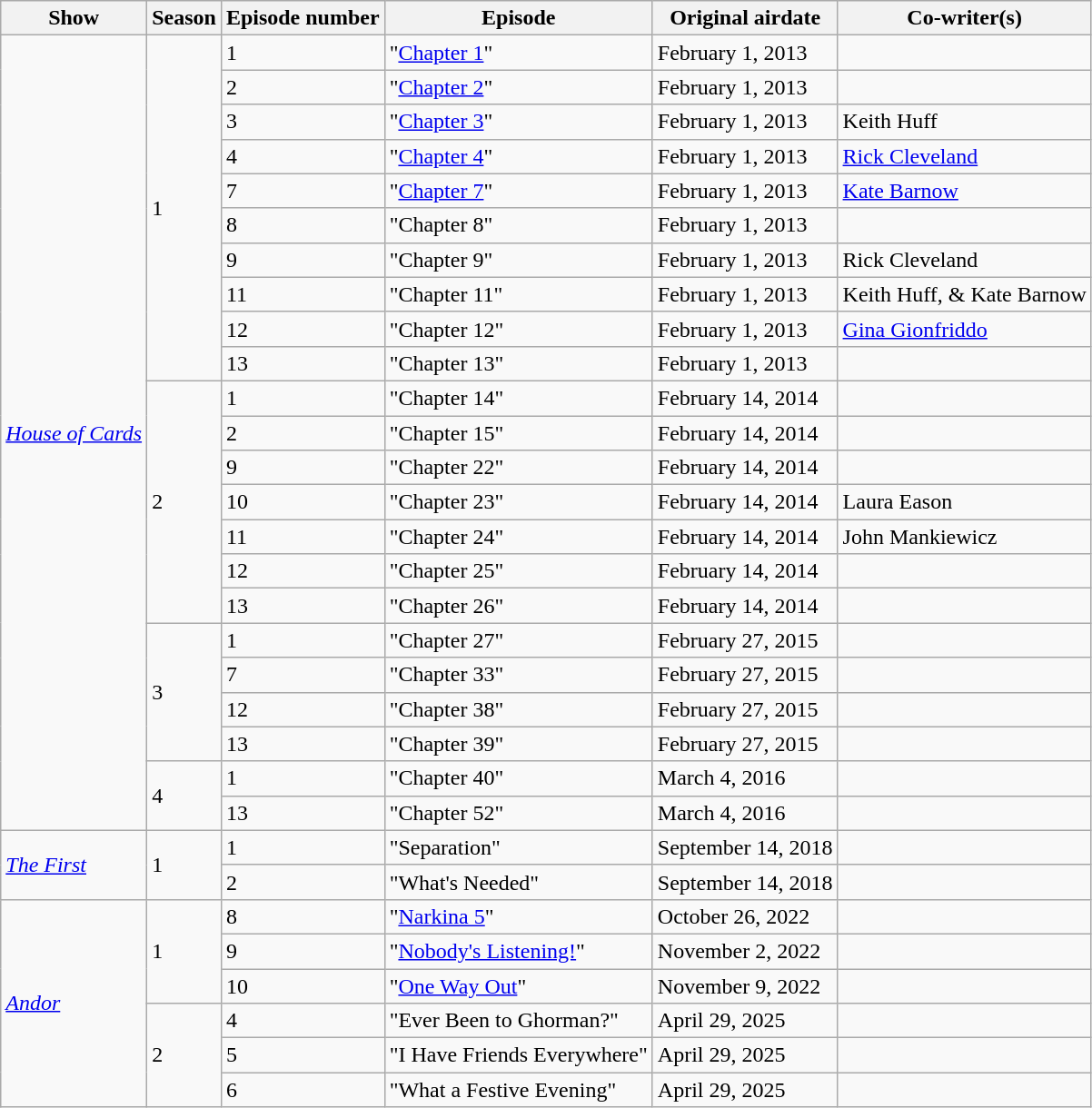<table class="wikitable sortable">
<tr valign="center">
<th>Show</th>
<th>Season</th>
<th>Episode number</th>
<th>Episode</th>
<th>Original airdate</th>
<th>Co-writer(s)</th>
</tr>
<tr valign="center">
<td rowspan="23"><em><a href='#'>House of Cards</a></em></td>
<td rowspan="10">1</td>
<td>1</td>
<td>"<a href='#'>Chapter 1</a>"</td>
<td>February 1, 2013</td>
<td></td>
</tr>
<tr valign="center">
<td>2</td>
<td>"<a href='#'>Chapter 2</a>"</td>
<td>February 1, 2013</td>
<td></td>
</tr>
<tr valign="center">
<td>3</td>
<td>"<a href='#'>Chapter 3</a>"</td>
<td>February 1, 2013</td>
<td>Keith Huff</td>
</tr>
<tr valign="center">
<td>4</td>
<td>"<a href='#'>Chapter 4</a>"</td>
<td>February 1, 2013</td>
<td><a href='#'>Rick Cleveland</a></td>
</tr>
<tr valign="center">
<td>7</td>
<td>"<a href='#'>Chapter 7</a>"</td>
<td>February 1, 2013</td>
<td><a href='#'>Kate Barnow</a></td>
</tr>
<tr valign="center">
<td>8</td>
<td>"Chapter 8"</td>
<td>February 1, 2013</td>
<td></td>
</tr>
<tr valign="center">
<td>9</td>
<td>"Chapter 9"</td>
<td>February 1, 2013</td>
<td>Rick Cleveland</td>
</tr>
<tr valign="center">
<td>11</td>
<td>"Chapter 11"</td>
<td>February 1, 2013</td>
<td>Keith Huff, & Kate Barnow</td>
</tr>
<tr valign="center">
<td>12</td>
<td>"Chapter 12"</td>
<td>February 1, 2013</td>
<td><a href='#'>Gina Gionfriddo</a></td>
</tr>
<tr valign="center">
<td>13</td>
<td>"Chapter 13"</td>
<td>February 1, 2013</td>
<td></td>
</tr>
<tr valign="center">
<td rowspan="7">2</td>
<td>1</td>
<td>"Chapter 14"</td>
<td>February 14, 2014</td>
<td></td>
</tr>
<tr valign="center">
<td>2</td>
<td>"Chapter 15"</td>
<td>February 14, 2014</td>
<td></td>
</tr>
<tr valign="center">
<td>9</td>
<td>"Chapter 22"</td>
<td>February 14, 2014</td>
<td></td>
</tr>
<tr valign="center">
<td>10</td>
<td>"Chapter 23"</td>
<td>February 14, 2014</td>
<td>Laura Eason</td>
</tr>
<tr valign="center">
<td>11</td>
<td>"Chapter 24"</td>
<td>February 14, 2014</td>
<td>John Mankiewicz</td>
</tr>
<tr valign="center">
<td>12</td>
<td>"Chapter 25"</td>
<td>February 14, 2014</td>
<td></td>
</tr>
<tr valign="center">
<td>13</td>
<td>"Chapter 26"</td>
<td>February 14, 2014</td>
<td></td>
</tr>
<tr valign="center">
<td rowspan="4">3</td>
<td>1</td>
<td>"Chapter 27"</td>
<td>February 27, 2015</td>
<td></td>
</tr>
<tr valign="center">
<td>7</td>
<td>"Chapter 33"</td>
<td>February 27, 2015</td>
<td></td>
</tr>
<tr valign="center">
<td>12</td>
<td>"Chapter 38"</td>
<td>February 27, 2015</td>
<td></td>
</tr>
<tr valign="center">
<td>13</td>
<td>"Chapter 39"</td>
<td>February 27, 2015</td>
<td></td>
</tr>
<tr valign="center">
<td rowspan="2">4</td>
<td>1</td>
<td>"Chapter 40"</td>
<td>March 4, 2016</td>
<td></td>
</tr>
<tr valign="center">
<td>13</td>
<td>"Chapter 52"</td>
<td>March 4, 2016</td>
<td></td>
</tr>
<tr valign="center">
<td rowspan="2"><em><a href='#'>The First</a></em></td>
<td rowspan="2">1</td>
<td>1</td>
<td>"Separation"</td>
<td>September 14, 2018</td>
<td></td>
</tr>
<tr valign="center">
<td>2</td>
<td>"What's Needed"</td>
<td>September 14, 2018</td>
<td></td>
</tr>
<tr valign="center">
<td rowspan="6"><em><a href='#'>Andor</a></em></td>
<td rowspan="3">1</td>
<td>8</td>
<td>"<a href='#'>Narkina 5</a>"</td>
<td>October 26, 2022</td>
<td></td>
</tr>
<tr valign="center">
<td>9</td>
<td>"<a href='#'>Nobody's Listening!</a>"</td>
<td>November 2, 2022</td>
<td></td>
</tr>
<tr valign="center">
<td>10</td>
<td>"<a href='#'>One Way Out</a>"</td>
<td>November 9, 2022</td>
<td></td>
</tr>
<tr>
<td rowspan="3">2</td>
<td>4</td>
<td>"Ever Been to Ghorman?"</td>
<td>April 29, 2025</td>
<td></td>
</tr>
<tr>
<td>5</td>
<td>"I Have Friends Everywhere"</td>
<td>April 29, 2025</td>
<td></td>
</tr>
<tr>
<td>6</td>
<td>"What a Festive Evening"</td>
<td>April 29, 2025</td>
<td></td>
</tr>
</table>
